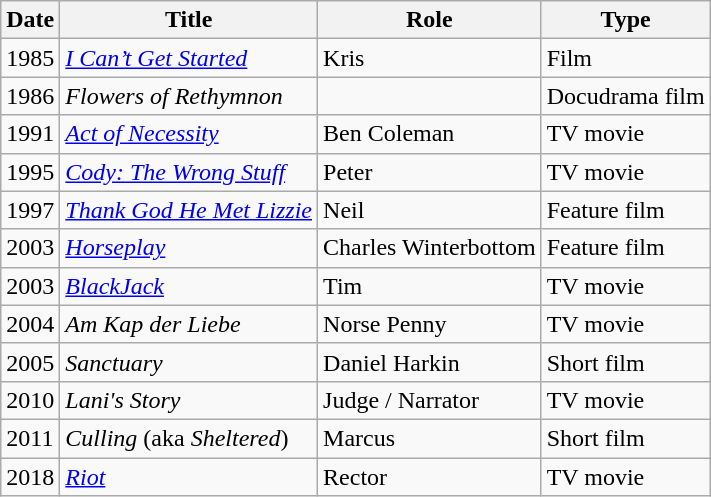<table class=wikitable>
<tr>
<th>Date</th>
<th>Title</th>
<th>Role</th>
<th>Type</th>
</tr>
<tr>
<td>1985</td>
<td><em><a href='#'>I Can’t Get Started</a></em></td>
<td>Kris</td>
<td>Film</td>
</tr>
<tr>
<td>1986</td>
<td><em>Flowers of Rethymnon</em></td>
<td></td>
<td>Docudrama film</td>
</tr>
<tr>
<td>1991</td>
<td><em><a href='#'>Act of Necessity</a></em></td>
<td>Ben Coleman</td>
<td>TV movie</td>
</tr>
<tr>
<td>1995</td>
<td><em><a href='#'>Cody: The Wrong Stuff</a></em></td>
<td>Peter</td>
<td>TV movie</td>
</tr>
<tr>
<td>1997</td>
<td><em><a href='#'>Thank God He Met Lizzie</a></em></td>
<td>Neil</td>
<td>Feature film</td>
</tr>
<tr>
<td>2003</td>
<td><em><a href='#'>Horseplay</a></em></td>
<td>Charles Winterbottom</td>
<td>Feature film</td>
</tr>
<tr>
<td>2003</td>
<td><em><a href='#'>BlackJack</a></em></td>
<td>Tim</td>
<td>TV movie</td>
</tr>
<tr>
<td>2004</td>
<td><em>Am Kap der Liebe</em></td>
<td>Norse Penny</td>
<td>TV movie</td>
</tr>
<tr>
<td>2005</td>
<td><em>Sanctuary</em></td>
<td>Daniel Harkin</td>
<td>Short film</td>
</tr>
<tr>
<td>2010</td>
<td><em>Lani's Story</em></td>
<td>Judge / Narrator</td>
<td>TV movie</td>
</tr>
<tr>
<td>2011</td>
<td><em>Culling</em> (aka <em>Sheltered</em>)</td>
<td>Marcus</td>
<td>Short film</td>
</tr>
<tr>
<td>2018</td>
<td><em><a href='#'>Riot</a></em></td>
<td>Rector</td>
<td>TV movie</td>
</tr>
</table>
